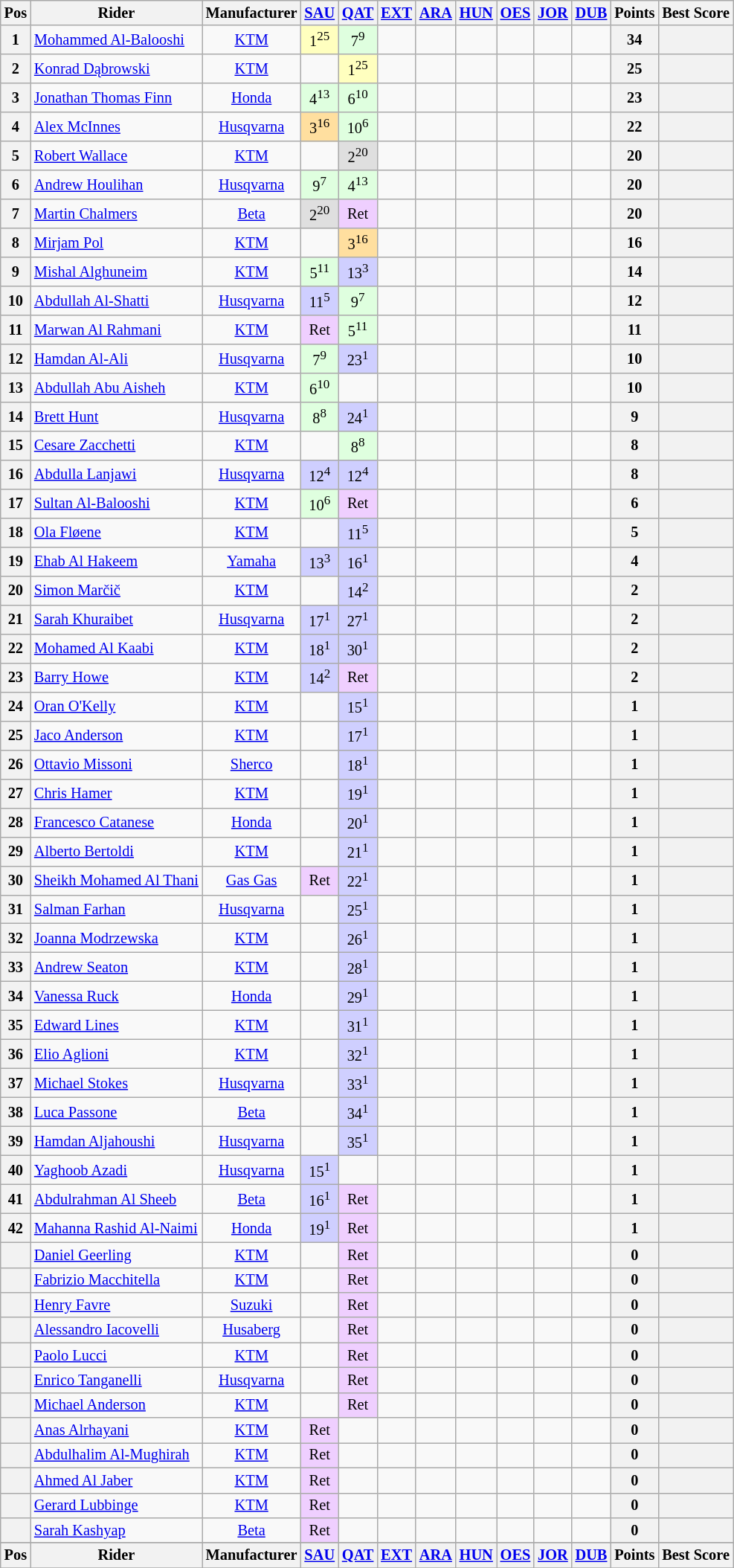<table class="wikitable" style="font-size: 85%; text-align: center;">
<tr valign="top">
<th valign="middle">Pos</th>
<th valign="middle">Rider</th>
<th valign="middle">Manufacturer</th>
<th><a href='#'>SAU</a><br></th>
<th><a href='#'>QAT</a><br></th>
<th><a href='#'>EXT</a><br></th>
<th><a href='#'>ARA</a><br></th>
<th><a href='#'>HUN</a><br></th>
<th><a href='#'>OES</a><br></th>
<th><a href='#'>JOR</a><br></th>
<th><a href='#'>DUB</a><br></th>
<th valign="middle">Points</th>
<th valign="middle">Best Score</th>
</tr>
<tr>
<th>1</th>
<td align="left"> <a href='#'>Mohammed Al-Balooshi</a></td>
<td><a href='#'>KTM</a></td>
<td style="background:#ffffbf;">1<sup>25</sup></td>
<td style="background:#dfffdf;">7<sup>9</sup></td>
<td></td>
<td></td>
<td></td>
<td></td>
<td></td>
<td></td>
<th>34</th>
<th></th>
</tr>
<tr>
<th>2</th>
<td align="left"> <a href='#'>Konrad Dąbrowski</a></td>
<td><a href='#'>KTM</a></td>
<td></td>
<td style="background:#ffffbf;">1<sup>25</sup></td>
<td></td>
<td></td>
<td></td>
<td></td>
<td></td>
<td></td>
<th>25</th>
<th></th>
</tr>
<tr>
<th>3</th>
<td align="left"> <a href='#'>Jonathan Thomas Finn</a></td>
<td><a href='#'>Honda</a></td>
<td style="background:#dfffdf;">4<sup>13</sup></td>
<td style="background:#dfffdf;">6<sup>10</sup></td>
<td></td>
<td></td>
<td></td>
<td></td>
<td></td>
<td></td>
<th>23</th>
<th></th>
</tr>
<tr>
<th>4</th>
<td align="left"> <a href='#'>Alex McInnes</a></td>
<td><a href='#'>Husqvarna</a></td>
<td style="background:#ffdf9f;">3<sup>16</sup></td>
<td style="background:#dfffdf;">10<sup>6</sup></td>
<td></td>
<td></td>
<td></td>
<td></td>
<td></td>
<td></td>
<th>22</th>
<th></th>
</tr>
<tr>
<th>5</th>
<td align="left"> <a href='#'>Robert Wallace</a></td>
<td><a href='#'>KTM</a></td>
<td></td>
<td style="background:#dfdfdf;">2<sup>20</sup></td>
<td></td>
<td></td>
<td></td>
<td></td>
<td></td>
<td></td>
<th>20</th>
<th></th>
</tr>
<tr>
<th>6</th>
<td align="left"> <a href='#'>Andrew Houlihan</a></td>
<td><a href='#'>Husqvarna</a></td>
<td style="background:#dfffdf;">9<sup>7</sup></td>
<td style="background:#dfffdf;">4<sup>13</sup></td>
<td></td>
<td></td>
<td></td>
<td></td>
<td></td>
<td></td>
<th>20</th>
<th></th>
</tr>
<tr>
<th>7</th>
<td align="left"> <a href='#'>Martin Chalmers</a></td>
<td><a href='#'>Beta</a></td>
<td style="background:#dfdfdf;">2<sup>20</sup></td>
<td style="background:#efcfff;">Ret</td>
<td></td>
<td></td>
<td></td>
<td></td>
<td></td>
<td></td>
<th>20</th>
<th></th>
</tr>
<tr>
<th>8</th>
<td align="left"> <a href='#'>Mirjam Pol</a></td>
<td><a href='#'>KTM</a></td>
<td></td>
<td style="background:#ffdf9f;">3<sup>16</sup></td>
<td></td>
<td></td>
<td></td>
<td></td>
<td></td>
<td></td>
<th>16</th>
<th></th>
</tr>
<tr>
<th>9</th>
<td align="left"> <a href='#'>Mishal Alghuneim</a></td>
<td><a href='#'>KTM</a></td>
<td style="background:#dfffdf;">5<sup>11</sup></td>
<td style="background:#cfcfff;">13<sup>3</sup></td>
<td></td>
<td></td>
<td></td>
<td></td>
<td></td>
<td></td>
<th>14</th>
<th></th>
</tr>
<tr>
<th>10</th>
<td align="left"> <a href='#'>Abdullah Al-Shatti</a></td>
<td><a href='#'>Husqvarna</a></td>
<td style="background:#cfcfff;">11<sup>5</sup></td>
<td style="background:#dfffdf;">9<sup>7</sup></td>
<td></td>
<td></td>
<td></td>
<td></td>
<td></td>
<td></td>
<th>12</th>
<th></th>
</tr>
<tr>
<th>11</th>
<td align="left"> <a href='#'>Marwan Al Rahmani</a></td>
<td><a href='#'>KTM</a></td>
<td style="background:#efcfff;">Ret</td>
<td style="background:#dfffdf;">5<sup>11</sup></td>
<td></td>
<td></td>
<td></td>
<td></td>
<td></td>
<td></td>
<th>11</th>
<th></th>
</tr>
<tr>
<th>12</th>
<td align="left"> <a href='#'>Hamdan Al-Ali</a></td>
<td><a href='#'>Husqvarna</a></td>
<td style="background:#dfffdf;">7<sup>9</sup></td>
<td style="background:#cfcfff;">23<sup>1</sup></td>
<td></td>
<td></td>
<td></td>
<td></td>
<td></td>
<td></td>
<th>10</th>
<th></th>
</tr>
<tr>
<th>13</th>
<td align="left"> <a href='#'>Abdullah Abu Aisheh</a></td>
<td><a href='#'>KTM</a></td>
<td style="background:#dfffdf;">6<sup>10</sup></td>
<td></td>
<td></td>
<td></td>
<td></td>
<td></td>
<td></td>
<td></td>
<th>10</th>
<th></th>
</tr>
<tr>
<th>14</th>
<td align="left"> <a href='#'>Brett Hunt</a></td>
<td><a href='#'>Husqvarna</a></td>
<td style="background:#dfffdf;">8<sup>8</sup></td>
<td style="background:#cfcfff;">24<sup>1</sup></td>
<td></td>
<td></td>
<td></td>
<td></td>
<td></td>
<td></td>
<th>9</th>
<th></th>
</tr>
<tr>
<th>15</th>
<td align="left"> <a href='#'>Cesare Zacchetti</a></td>
<td><a href='#'>KTM</a></td>
<td></td>
<td style="background:#dfffdf;">8<sup>8</sup></td>
<td></td>
<td></td>
<td></td>
<td></td>
<td></td>
<td></td>
<th>8</th>
<th></th>
</tr>
<tr>
<th>16</th>
<td align="left"> <a href='#'>Abdulla Lanjawi</a></td>
<td><a href='#'>Husqvarna</a></td>
<td style="background:#cfcfff;">12<sup>4</sup></td>
<td style="background:#cfcfff;">12<sup>4</sup></td>
<td></td>
<td></td>
<td></td>
<td></td>
<td></td>
<td></td>
<th>8</th>
<th></th>
</tr>
<tr>
<th>17</th>
<td align="left"> <a href='#'>Sultan Al-Balooshi</a></td>
<td><a href='#'>KTM</a></td>
<td style="background:#dfffdf;">10<sup>6</sup></td>
<td style="background:#efcfff;">Ret</td>
<td></td>
<td></td>
<td></td>
<td></td>
<td></td>
<td></td>
<th>6</th>
<th></th>
</tr>
<tr>
<th>18</th>
<td align="left"> <a href='#'>Ola Fløene</a></td>
<td><a href='#'>KTM</a></td>
<td></td>
<td style="background:#cfcfff;">11<sup>5</sup></td>
<td></td>
<td></td>
<td></td>
<td></td>
<td></td>
<td></td>
<th>5</th>
<th></th>
</tr>
<tr>
<th>19</th>
<td align="left"> <a href='#'>Ehab Al Hakeem</a></td>
<td><a href='#'>Yamaha</a></td>
<td style="background:#cfcfff;">13<sup>3</sup></td>
<td style="background:#cfcfff;">16<sup>1</sup></td>
<td></td>
<td></td>
<td></td>
<td></td>
<td></td>
<td></td>
<th>4</th>
<th></th>
</tr>
<tr>
<th>20</th>
<td align="left"> <a href='#'>Simon Marčič</a></td>
<td><a href='#'>KTM</a></td>
<td></td>
<td style="background:#cfcfff;">14<sup>2</sup></td>
<td></td>
<td></td>
<td></td>
<td></td>
<td></td>
<td></td>
<th>2</th>
<th></th>
</tr>
<tr>
<th>21</th>
<td align="left"> <a href='#'>Sarah Khuraibet</a></td>
<td><a href='#'>Husqvarna</a></td>
<td style="background:#cfcfff;">17<sup>1</sup></td>
<td style="background:#cfcfff;">27<sup>1</sup></td>
<td></td>
<td></td>
<td></td>
<td></td>
<td></td>
<td></td>
<th>2</th>
<th></th>
</tr>
<tr>
<th>22</th>
<td align="left"> <a href='#'>Mohamed Al Kaabi</a></td>
<td><a href='#'>KTM</a></td>
<td style="background:#cfcfff;">18<sup>1</sup></td>
<td style="background:#cfcfff;">30<sup>1</sup></td>
<td></td>
<td></td>
<td></td>
<td></td>
<td></td>
<td></td>
<th>2</th>
<th></th>
</tr>
<tr>
<th>23</th>
<td align="left"> <a href='#'>Barry Howe</a></td>
<td><a href='#'>KTM</a></td>
<td style="background:#cfcfff;">14<sup>2</sup></td>
<td style="background:#efcfff;">Ret</td>
<td></td>
<td></td>
<td></td>
<td></td>
<td></td>
<td></td>
<th>2</th>
<th></th>
</tr>
<tr>
<th>24</th>
<td align="left"> <a href='#'>Oran O'Kelly</a></td>
<td><a href='#'>KTM</a></td>
<td></td>
<td style="background:#cfcfff;">15<sup>1</sup></td>
<td></td>
<td></td>
<td></td>
<td></td>
<td></td>
<td></td>
<th>1</th>
<th></th>
</tr>
<tr>
<th>25</th>
<td align="left"> <a href='#'>Jaco Anderson</a></td>
<td><a href='#'>KTM</a></td>
<td></td>
<td style="background:#cfcfff;">17<sup>1</sup></td>
<td></td>
<td></td>
<td></td>
<td></td>
<td></td>
<td></td>
<th>1</th>
<th></th>
</tr>
<tr>
<th>26</th>
<td align="left"> <a href='#'>Ottavio Missoni</a></td>
<td><a href='#'>Sherco</a></td>
<td></td>
<td style="background:#cfcfff;">18<sup>1</sup></td>
<td></td>
<td></td>
<td></td>
<td></td>
<td></td>
<td></td>
<th>1</th>
<th></th>
</tr>
<tr>
<th>27</th>
<td align="left"> <a href='#'>Chris Hamer</a></td>
<td><a href='#'>KTM</a></td>
<td></td>
<td style="background:#cfcfff;">19<sup>1</sup></td>
<td></td>
<td></td>
<td></td>
<td></td>
<td></td>
<td></td>
<th>1</th>
<th></th>
</tr>
<tr>
<th>28</th>
<td align="left"> <a href='#'>Francesco Catanese</a></td>
<td><a href='#'>Honda</a></td>
<td></td>
<td style="background:#cfcfff;">20<sup>1</sup></td>
<td></td>
<td></td>
<td></td>
<td></td>
<td></td>
<td></td>
<th>1</th>
<th></th>
</tr>
<tr>
<th>29</th>
<td align="left"> <a href='#'>Alberto Bertoldi</a></td>
<td><a href='#'>KTM</a></td>
<td></td>
<td style="background:#cfcfff;">21<sup>1</sup></td>
<td></td>
<td></td>
<td></td>
<td></td>
<td></td>
<td></td>
<th>1</th>
<th></th>
</tr>
<tr>
<th>30</th>
<td align="left"> <a href='#'>Sheikh Mohamed Al Thani</a></td>
<td><a href='#'>Gas Gas</a></td>
<td style="background:#efcfff;">Ret</td>
<td style="background:#cfcfff;">22<sup>1</sup></td>
<td></td>
<td></td>
<td></td>
<td></td>
<td></td>
<td></td>
<th>1</th>
<th></th>
</tr>
<tr>
<th>31</th>
<td align="left"> <a href='#'>Salman Farhan</a></td>
<td><a href='#'>Husqvarna</a></td>
<td></td>
<td style="background:#cfcfff;">25<sup>1</sup></td>
<td></td>
<td></td>
<td></td>
<td></td>
<td></td>
<td></td>
<th>1</th>
<th></th>
</tr>
<tr>
<th>32</th>
<td align="left"> <a href='#'>Joanna Modrzewska</a></td>
<td><a href='#'>KTM</a></td>
<td></td>
<td style="background:#cfcfff;">26<sup>1</sup></td>
<td></td>
<td></td>
<td></td>
<td></td>
<td></td>
<td></td>
<th>1</th>
<th></th>
</tr>
<tr>
<th>33</th>
<td align="left"> <a href='#'>Andrew Seaton</a></td>
<td><a href='#'>KTM</a></td>
<td></td>
<td style="background:#cfcfff;">28<sup>1</sup></td>
<td></td>
<td></td>
<td></td>
<td></td>
<td></td>
<td></td>
<th>1</th>
<th></th>
</tr>
<tr>
<th>34</th>
<td align="left"> <a href='#'>Vanessa Ruck</a></td>
<td><a href='#'>Honda</a></td>
<td></td>
<td style="background:#cfcfff;">29<sup>1</sup></td>
<td></td>
<td></td>
<td></td>
<td></td>
<td></td>
<td></td>
<th>1</th>
<th></th>
</tr>
<tr>
<th>35</th>
<td align="left"> <a href='#'>Edward Lines</a></td>
<td><a href='#'>KTM</a></td>
<td></td>
<td style="background:#cfcfff;">31<sup>1</sup></td>
<td></td>
<td></td>
<td></td>
<td></td>
<td></td>
<td></td>
<th>1</th>
<th></th>
</tr>
<tr>
<th>36</th>
<td align="left"> <a href='#'>Elio Aglioni</a></td>
<td><a href='#'>KTM</a></td>
<td></td>
<td style="background:#cfcfff;">32<sup>1</sup></td>
<td></td>
<td></td>
<td></td>
<td></td>
<td></td>
<td></td>
<th>1</th>
<th></th>
</tr>
<tr>
<th>37</th>
<td align="left"> <a href='#'>Michael Stokes</a></td>
<td><a href='#'>Husqvarna</a></td>
<td></td>
<td style="background:#cfcfff;">33<sup>1</sup></td>
<td></td>
<td></td>
<td></td>
<td></td>
<td></td>
<td></td>
<th>1</th>
<th></th>
</tr>
<tr>
<th>38</th>
<td align="left"> <a href='#'>Luca Passone</a></td>
<td><a href='#'>Beta</a></td>
<td></td>
<td style="background:#cfcfff;">34<sup>1</sup></td>
<td></td>
<td></td>
<td></td>
<td></td>
<td></td>
<td></td>
<th>1</th>
<th></th>
</tr>
<tr>
<th>39</th>
<td align="left"> <a href='#'>Hamdan Aljahoushi</a></td>
<td><a href='#'>Husqvarna</a></td>
<td></td>
<td style="background:#cfcfff;">35<sup>1</sup></td>
<td></td>
<td></td>
<td></td>
<td></td>
<td></td>
<td></td>
<th>1</th>
<th></th>
</tr>
<tr>
<th>40</th>
<td align="left"> <a href='#'>Yaghoob Azadi</a></td>
<td><a href='#'>Husqvarna</a></td>
<td style="background:#cfcfff;">15<sup>1</sup></td>
<td></td>
<td></td>
<td></td>
<td></td>
<td></td>
<td></td>
<td></td>
<th>1</th>
<th></th>
</tr>
<tr>
<th>41</th>
<td align="left"> <a href='#'>Abdulrahman Al Sheeb</a></td>
<td><a href='#'>Beta</a></td>
<td style="background:#cfcfff;">16<sup>1</sup></td>
<td style="background:#efcfff;">Ret</td>
<td></td>
<td></td>
<td></td>
<td></td>
<td></td>
<td></td>
<th>1</th>
<th></th>
</tr>
<tr>
<th>42</th>
<td align="left"> <a href='#'>Mahanna Rashid Al-Naimi</a></td>
<td><a href='#'>Honda</a></td>
<td style="background:#cfcfff;">19<sup>1</sup></td>
<td style="background:#efcfff;">Ret</td>
<td></td>
<td></td>
<td></td>
<td></td>
<td></td>
<td></td>
<th>1</th>
<th></th>
</tr>
<tr>
<th></th>
<td align="left"> <a href='#'>Daniel Geerling</a></td>
<td><a href='#'>KTM</a></td>
<td></td>
<td style="background:#efcfff;">Ret</td>
<td></td>
<td></td>
<td></td>
<td></td>
<td></td>
<td></td>
<th>0</th>
<th></th>
</tr>
<tr>
<th></th>
<td align="left"> <a href='#'>Fabrizio Macchitella</a></td>
<td><a href='#'>KTM</a></td>
<td></td>
<td style="background:#efcfff;">Ret</td>
<td></td>
<td></td>
<td></td>
<td></td>
<td></td>
<td></td>
<th>0</th>
<th></th>
</tr>
<tr>
<th></th>
<td align="left"> <a href='#'>Henry Favre</a></td>
<td><a href='#'>Suzuki</a></td>
<td></td>
<td style="background:#efcfff;">Ret</td>
<td></td>
<td></td>
<td></td>
<td></td>
<td></td>
<td></td>
<th>0</th>
<th></th>
</tr>
<tr>
<th></th>
<td align="left"> <a href='#'>Alessandro Iacovelli</a></td>
<td><a href='#'>Husaberg</a></td>
<td></td>
<td style="background:#efcfff;">Ret</td>
<td></td>
<td></td>
<td></td>
<td></td>
<td></td>
<td></td>
<th>0</th>
<th></th>
</tr>
<tr>
<th></th>
<td align="left"> <a href='#'>Paolo Lucci</a></td>
<td><a href='#'>KTM</a></td>
<td></td>
<td style="background:#efcfff;">Ret</td>
<td></td>
<td></td>
<td></td>
<td></td>
<td></td>
<td></td>
<th>0</th>
<th></th>
</tr>
<tr>
<th></th>
<td align="left"> <a href='#'>Enrico Tanganelli</a></td>
<td><a href='#'>Husqvarna</a></td>
<td></td>
<td style="background:#efcfff;">Ret</td>
<td></td>
<td></td>
<td></td>
<td></td>
<td></td>
<td></td>
<th>0</th>
<th></th>
</tr>
<tr>
<th></th>
<td align="left"> <a href='#'>Michael Anderson</a></td>
<td><a href='#'>KTM</a></td>
<td></td>
<td style="background:#efcfff;">Ret</td>
<td></td>
<td></td>
<td></td>
<td></td>
<td></td>
<td></td>
<th>0</th>
<th></th>
</tr>
<tr>
<th></th>
<td align="left"> <a href='#'>Anas Alrhayani</a></td>
<td><a href='#'>KTM</a></td>
<td style="background:#efcfff;">Ret</td>
<td></td>
<td></td>
<td></td>
<td></td>
<td></td>
<td></td>
<td></td>
<th>0</th>
<th></th>
</tr>
<tr>
<th></th>
<td align="left"> <a href='#'>Abdulhalim Al-Mughirah</a></td>
<td><a href='#'>KTM</a></td>
<td style="background:#efcfff;">Ret</td>
<td></td>
<td></td>
<td></td>
<td></td>
<td></td>
<td></td>
<td></td>
<th>0</th>
<th></th>
</tr>
<tr>
<th></th>
<td align="left"> <a href='#'>Ahmed Al Jaber</a></td>
<td><a href='#'>KTM</a></td>
<td style="background:#efcfff;">Ret</td>
<td></td>
<td></td>
<td></td>
<td></td>
<td></td>
<td></td>
<td></td>
<th>0</th>
<th></th>
</tr>
<tr>
<th></th>
<td align="left"> <a href='#'>Gerard Lubbinge</a></td>
<td><a href='#'>KTM</a></td>
<td style="background:#efcfff;">Ret</td>
<td></td>
<td></td>
<td></td>
<td></td>
<td></td>
<td></td>
<td></td>
<th>0</th>
<th></th>
</tr>
<tr>
<th></th>
<td align="left"> <a href='#'>Sarah Kashyap</a></td>
<td><a href='#'>Beta</a></td>
<td style="background:#efcfff;">Ret</td>
<td></td>
<td></td>
<td></td>
<td></td>
<td></td>
<td></td>
<td></td>
<th>0</th>
<th></th>
</tr>
<tr>
</tr>
<tr valign="top">
<th valign="middle">Pos</th>
<th valign="middle">Rider</th>
<th valign="middle">Manufacturer</th>
<th><a href='#'>SAU</a><br></th>
<th><a href='#'>QAT</a><br></th>
<th><a href='#'>EXT</a><br></th>
<th><a href='#'>ARA</a><br></th>
<th><a href='#'>HUN</a><br></th>
<th><a href='#'>OES</a><br></th>
<th><a href='#'>JOR</a><br></th>
<th><a href='#'>DUB</a><br></th>
<th valign="middle">Points</th>
<th valign="middle">Best Score</th>
</tr>
<tr>
</tr>
</table>
